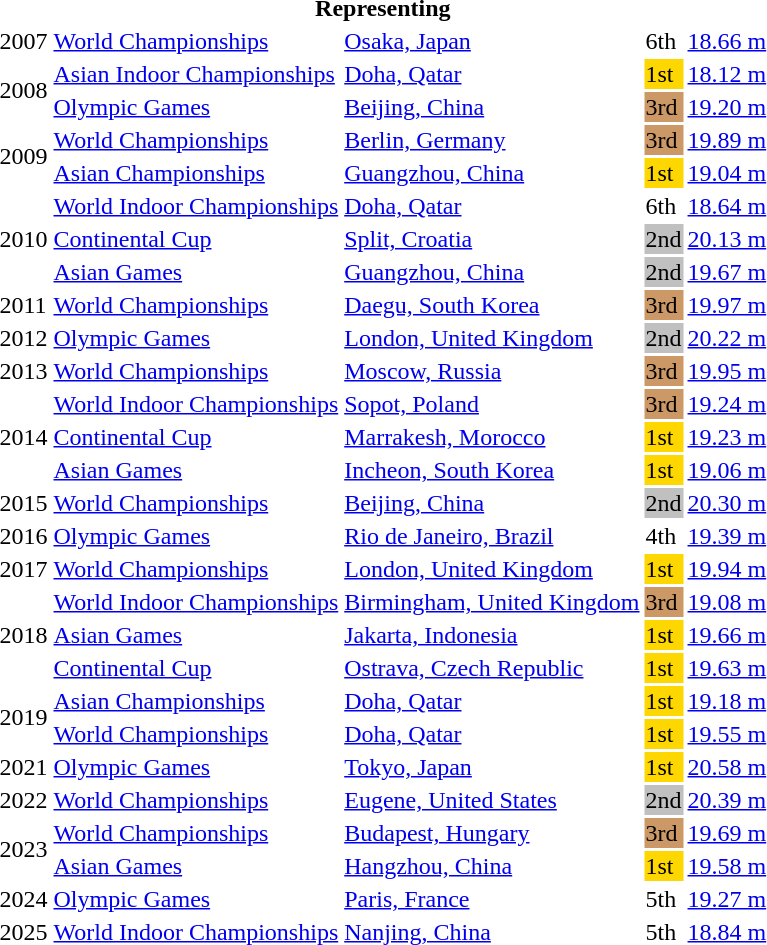<table>
<tr>
<th colspan="6">Representing </th>
</tr>
<tr>
<td rowspan=1>2007</td>
<td rowspan=1><a href='#'>World Championships</a></td>
<td rowspan=1><a href='#'>Osaka, Japan</a></td>
<td>6th</td>
<td><a href='#'>18.66 m</a></td>
</tr>
<tr>
<td rowspan=2>2008</td>
<td rowspan=1><a href='#'>Asian Indoor Championships</a></td>
<td rowspan=1><a href='#'>Doha, Qatar</a></td>
<td bgcolor=gold>1st</td>
<td><a href='#'>18.12 m</a></td>
</tr>
<tr>
<td rowspan=1><a href='#'>Olympic Games</a></td>
<td rowspan=1><a href='#'>Beijing, China</a></td>
<td bgcolor=cc9966>3rd</td>
<td><a href='#'>19.20 m</a></td>
</tr>
<tr>
<td rowspan=2>2009</td>
<td rowspan=1><a href='#'>World Championships</a></td>
<td rowspan=1><a href='#'>Berlin, Germany</a></td>
<td bgcolor=cc9966>3rd</td>
<td><a href='#'>19.89 m</a></td>
</tr>
<tr>
<td rowspan=1><a href='#'>Asian Championships</a></td>
<td rowspan=1><a href='#'>Guangzhou, China</a></td>
<td bgcolor=gold>1st</td>
<td><a href='#'>19.04 m</a></td>
</tr>
<tr>
<td rowspan=3>2010</td>
<td rowspan=1><a href='#'>World Indoor Championships</a></td>
<td rowspan=1><a href='#'>Doha, Qatar</a></td>
<td>6th</td>
<td><a href='#'>18.64 m</a></td>
</tr>
<tr>
<td rowspan=1><a href='#'>Continental Cup</a></td>
<td rowspan=1><a href='#'>Split, Croatia</a></td>
<td bgcolor=silver>2nd</td>
<td><a href='#'>20.13 m</a></td>
</tr>
<tr>
<td rowspan=1><a href='#'>Asian Games</a></td>
<td rowspan=1><a href='#'>Guangzhou, China</a></td>
<td bgcolor=silver>2nd</td>
<td><a href='#'>19.67 m</a></td>
</tr>
<tr>
<td rowspan=1>2011</td>
<td rowspan=1><a href='#'>World Championships</a></td>
<td rowspan=1><a href='#'>Daegu, South Korea</a></td>
<td bgcolor=cc9966>3rd</td>
<td><a href='#'>19.97 m</a></td>
</tr>
<tr>
<td rowspan=1>2012</td>
<td rowspan=1><a href='#'>Olympic Games</a></td>
<td rowspan=1><a href='#'>London, United Kingdom</a></td>
<td bgcolor=silver>2nd</td>
<td><a href='#'>20.22 m</a></td>
</tr>
<tr>
<td rowspan=1>2013</td>
<td rowspan=1><a href='#'>World Championships</a></td>
<td rowspan=1><a href='#'>Moscow, Russia</a></td>
<td bgcolor=cc9966>3rd</td>
<td><a href='#'>19.95 m</a></td>
</tr>
<tr>
<td rowspan=3>2014</td>
<td rowspan=1><a href='#'>World Indoor Championships</a></td>
<td rowspan=1><a href='#'>Sopot, Poland</a></td>
<td bgcolor=cc9966>3rd</td>
<td><a href='#'>19.24 m</a></td>
</tr>
<tr>
<td rowspan=1><a href='#'>Continental Cup</a></td>
<td rowspan=1><a href='#'>Marrakesh, Morocco</a></td>
<td bgcolor=gold>1st</td>
<td><a href='#'>19.23 m</a></td>
</tr>
<tr>
<td rowspan=1><a href='#'>Asian Games</a></td>
<td rowspan=1><a href='#'>Incheon, South Korea</a></td>
<td bgcolor=gold>1st</td>
<td><a href='#'>19.06 m</a></td>
</tr>
<tr>
<td rowspan=1>2015</td>
<td rowspan=1><a href='#'>World Championships</a></td>
<td rowspan=1><a href='#'>Beijing, China</a></td>
<td bgcolor=silver>2nd</td>
<td><a href='#'>20.30 m</a></td>
</tr>
<tr>
<td rowspan=1>2016</td>
<td rowspan=1><a href='#'>Olympic Games</a></td>
<td rowspan=1><a href='#'>Rio de Janeiro, Brazil</a></td>
<td>4th</td>
<td><a href='#'>19.39 m</a></td>
</tr>
<tr>
<td rowspan=1>2017</td>
<td rowspan=1><a href='#'>World Championships</a></td>
<td rowspan=1><a href='#'>London, United Kingdom</a></td>
<td bgcolor=gold>1st</td>
<td><a href='#'>19.94 m</a></td>
</tr>
<tr>
<td rowspan=3>2018</td>
<td rowspan=1><a href='#'>World Indoor Championships</a></td>
<td rowspan=1><a href='#'>Birmingham, United Kingdom</a></td>
<td bgcolor=cc9966>3rd</td>
<td><a href='#'>19.08 m</a></td>
</tr>
<tr>
<td rowspan=1><a href='#'>Asian Games</a></td>
<td rowspan=1><a href='#'>Jakarta, Indonesia</a></td>
<td bgcolor=gold>1st</td>
<td><a href='#'>19.66 m</a></td>
</tr>
<tr>
<td rowspan=1><a href='#'>Continental Cup</a></td>
<td rowspan=1><a href='#'>Ostrava, Czech Republic</a></td>
<td bgcolor=gold>1st</td>
<td><a href='#'>19.63 m</a></td>
</tr>
<tr>
<td rowspan=2>2019</td>
<td rowspan=1><a href='#'>Asian Championships</a></td>
<td rowspan=1><a href='#'>Doha, Qatar</a></td>
<td bgcolor=gold>1st</td>
<td><a href='#'>19.18 m</a></td>
</tr>
<tr>
<td rowspan=1><a href='#'>World Championships</a></td>
<td rowspan=1><a href='#'>Doha, Qatar</a></td>
<td bgcolor=gold>1st</td>
<td><a href='#'>19.55 m</a></td>
</tr>
<tr>
<td rowspan=1>2021</td>
<td rowspan=1><a href='#'>Olympic Games</a></td>
<td rowspan=1><a href='#'>Tokyo, Japan</a></td>
<td bgcolor=gold>1st</td>
<td><a href='#'>20.58 m</a> </td>
</tr>
<tr>
<td>2022</td>
<td><a href='#'>World Championships</a></td>
<td><a href='#'>Eugene, United States</a></td>
<td bgcolor=silver>2nd</td>
<td><a href='#'>20.39 m</a></td>
</tr>
<tr>
<td rowspan=2>2023</td>
<td><a href='#'>World Championships</a></td>
<td><a href='#'>Budapest, Hungary</a></td>
<td bgcolor=cc9966>3rd</td>
<td><a href='#'>19.69 m</a></td>
</tr>
<tr>
<td><a href='#'>Asian Games</a></td>
<td><a href='#'>Hangzhou, China</a></td>
<td bgcolor=gold>1st</td>
<td><a href='#'>19.58 m</a></td>
</tr>
<tr>
<td>2024</td>
<td><a href='#'>Olympic Games</a></td>
<td><a href='#'>Paris, France</a></td>
<td>5th</td>
<td><a href='#'>19.27 m</a></td>
</tr>
<tr>
<td>2025</td>
<td><a href='#'>World Indoor Championships</a></td>
<td><a href='#'>Nanjing, China</a></td>
<td>5th</td>
<td><a href='#'>18.84 m</a></td>
</tr>
</table>
